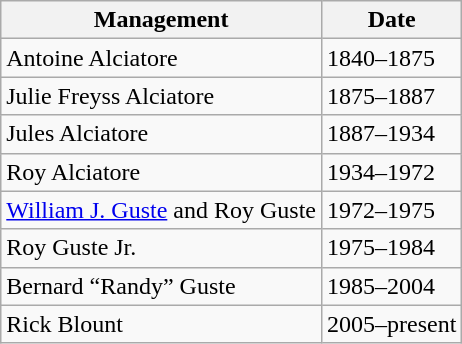<table class="wikitable">
<tr>
<th>Management</th>
<th>Date</th>
</tr>
<tr>
<td>Antoine Alciatore</td>
<td>1840–1875</td>
</tr>
<tr>
<td>Julie Freyss Alciatore</td>
<td>1875–1887</td>
</tr>
<tr>
<td>Jules Alciatore</td>
<td>1887–1934</td>
</tr>
<tr>
<td>Roy Alciatore</td>
<td>1934–1972</td>
</tr>
<tr>
<td><a href='#'>William J. Guste</a> and Roy Guste</td>
<td>1972–1975</td>
</tr>
<tr>
<td>Roy Guste Jr.</td>
<td>1975–1984</td>
</tr>
<tr>
<td>Bernard “Randy” Guste</td>
<td>1985–2004</td>
</tr>
<tr>
<td>Rick Blount</td>
<td>2005–present</td>
</tr>
</table>
